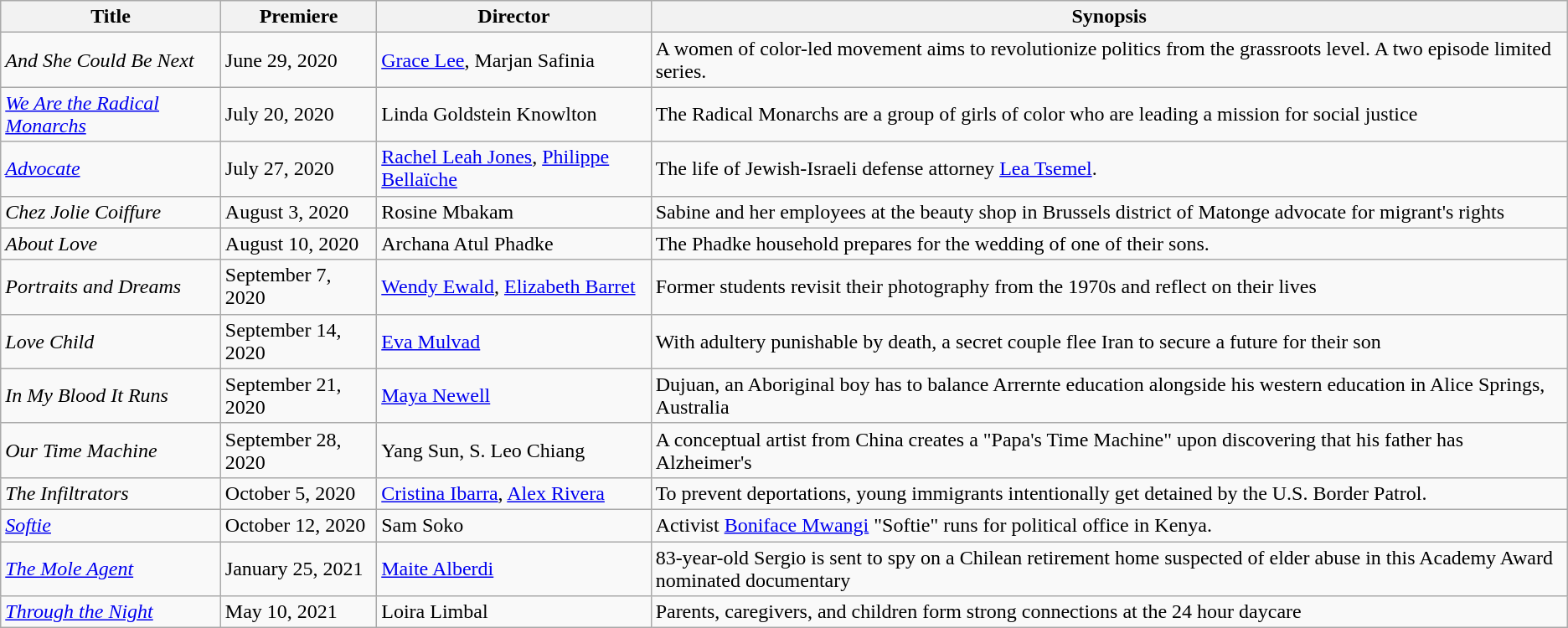<table class="wikitable sortable">
<tr>
<th>Title</th>
<th>Premiere</th>
<th>Director</th>
<th>Synopsis</th>
</tr>
<tr>
<td><em>And She Could Be Next</em></td>
<td>June 29, 2020</td>
<td><a href='#'>Grace Lee</a>, Marjan Safinia</td>
<td>A women of color-led movement aims to revolutionize politics from the grassroots level. A two episode limited series.</td>
</tr>
<tr>
<td><em><a href='#'>We Are the Radical Monarchs</a></em></td>
<td>July 20, 2020</td>
<td>Linda Goldstein Knowlton</td>
<td>The Radical Monarchs are a group of girls of color who are leading a mission for social justice<br></td>
</tr>
<tr>
<td><em><a href='#'>Advocate</a></em></td>
<td>July 27, 2020</td>
<td><a href='#'>Rachel Leah Jones</a>, <a href='#'>Philippe Bellaïche</a></td>
<td>The life of Jewish-Israeli defense attorney <a href='#'>Lea Tsemel</a>.</td>
</tr>
<tr>
<td><em>Chez Jolie Coiffure</em></td>
<td>August 3, 2020</td>
<td>Rosine Mbakam</td>
<td>Sabine and her employees at the beauty shop in Brussels district of Matonge advocate for migrant's rights</td>
</tr>
<tr>
<td><em>About Love</em></td>
<td>August 10, 2020</td>
<td>Archana Atul Phadke</td>
<td>The Phadke household prepares for the wedding of one of their sons.</td>
</tr>
<tr>
<td><em>Portraits and Dreams</em></td>
<td>September 7, 2020</td>
<td><a href='#'>Wendy Ewald</a>, <a href='#'>Elizabeth Barret</a></td>
<td>Former students revisit their photography from the 1970s and reflect on their lives</td>
</tr>
<tr>
<td><em>Love Child</em></td>
<td>September 14, 2020</td>
<td><a href='#'>Eva Mulvad</a></td>
<td>With adultery punishable by death, a secret couple flee Iran to secure a future for their son</td>
</tr>
<tr>
<td><em>In My Blood It Runs</em></td>
<td>September 21, 2020</td>
<td><a href='#'>Maya Newell</a></td>
<td>Dujuan, an Aboriginal boy has to balance Arrernte education alongside his western education in Alice Springs, Australia</td>
</tr>
<tr>
<td><em>Our Time Machine</em></td>
<td>September 28, 2020</td>
<td>Yang Sun, S. Leo Chiang</td>
<td>A conceptual artist from China creates a "Papa's Time Machine" upon discovering that his father has Alzheimer's</td>
</tr>
<tr>
<td><em>The Infiltrators</em></td>
<td>October 5, 2020</td>
<td><a href='#'>Cristina Ibarra</a>, <a href='#'>Alex Rivera</a></td>
<td>To prevent deportations, young immigrants intentionally get detained by the U.S. Border Patrol.</td>
</tr>
<tr>
<td><em><a href='#'>Softie</a></em></td>
<td>October 12, 2020</td>
<td>Sam Soko</td>
<td>Activist <a href='#'>Boniface Mwangi</a> "Softie" runs for political office in Kenya.</td>
</tr>
<tr>
<td><em><a href='#'>The Mole Agent</a></em></td>
<td>January 25, 2021</td>
<td><a href='#'>Maite Alberdi</a></td>
<td>83-year-old Sergio is sent to spy on a Chilean retirement home suspected of elder abuse in this Academy Award nominated documentary</td>
</tr>
<tr>
<td><em><a href='#'>Through the Night</a></em></td>
<td>May 10, 2021</td>
<td>Loira Limbal</td>
<td>Parents, caregivers, and children form strong connections at the 24 hour daycare</td>
</tr>
</table>
